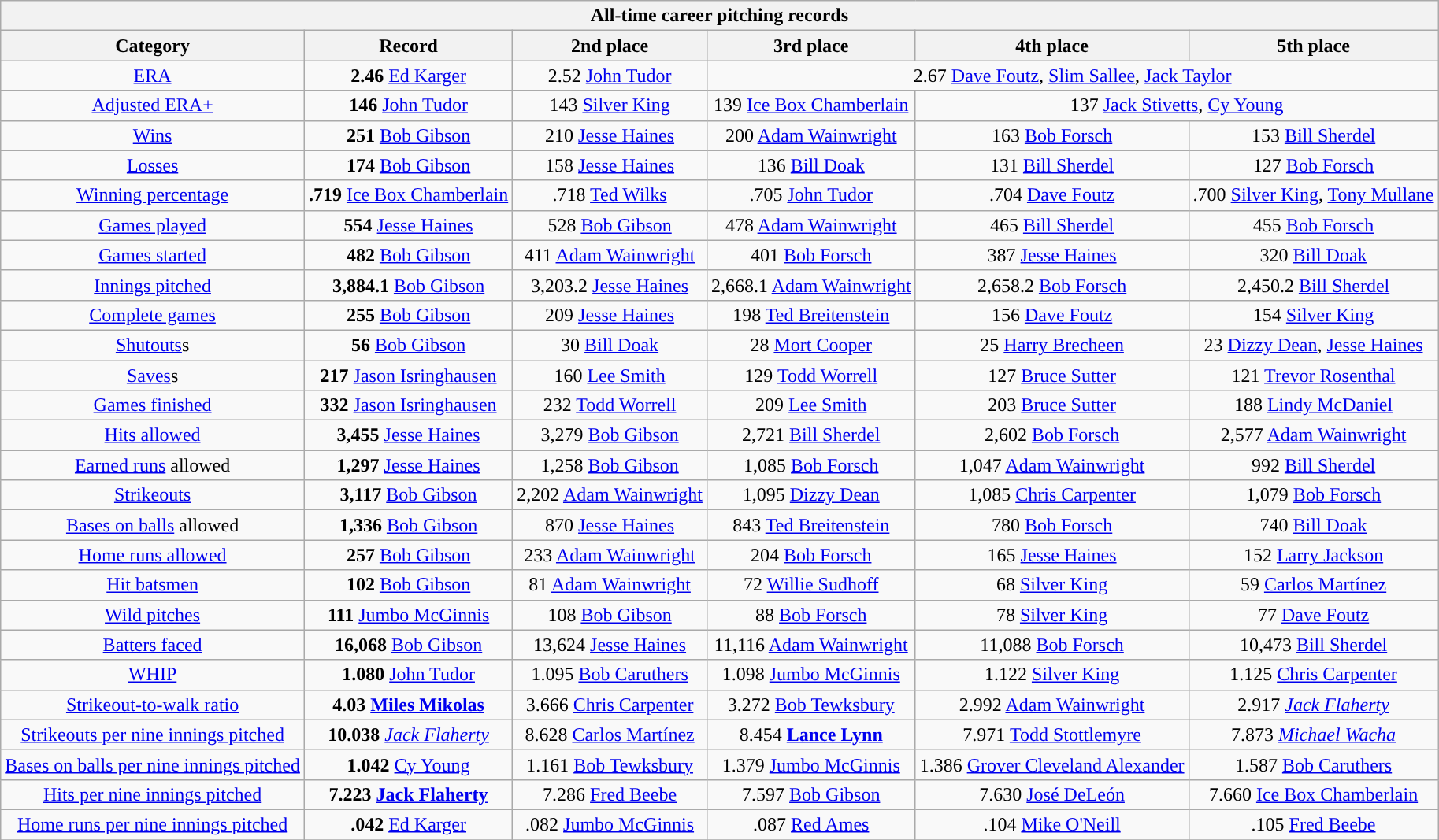<table class="wikitable unsortable" style="text-align:center">
<tr>
<th colspan=6><strong>All-time career pitching records</strong></th>
</tr>
<tr>
<th scope="col">Category</th>
<th scope="col">Record</th>
<th scope="col">2nd place</th>
<th scope="col">3rd place</th>
<th scope="col">4th place</th>
<th scope="col">5th place</th>
</tr>
<tr>
<td><a href='#'>ERA</a></td>
<td><strong>2.46</strong> <a href='#'>Ed Karger</a></td>
<td>2.52 <a href='#'>John Tudor</a></td>
<td colspan="3" style="text-align: center;">2.67 <a href='#'>Dave Foutz</a>, <a href='#'>Slim Sallee</a>, <a href='#'>Jack Taylor</a></td>
</tr>
<tr>
<td><a href='#'>Adjusted ERA+</a></td>
<td><strong>146</strong> <a href='#'>John Tudor</a></td>
<td>143 <a href='#'>Silver King</a></td>
<td>139 <a href='#'>Ice Box Chamberlain</a></td>
<td colspan="2" style="text-align: center;">137 <a href='#'>Jack Stivetts</a>, <a href='#'>Cy Young</a></td>
</tr>
<tr>
<td><a href='#'>Wins</a></td>
<td><strong>251</strong> <a href='#'>Bob Gibson</a></td>
<td>210 <a href='#'>Jesse Haines</a></td>
<td>200 <a href='#'>Adam Wainwright</a></td>
<td>163 <a href='#'>Bob Forsch</a></td>
<td>153 <a href='#'>Bill Sherdel</a></td>
</tr>
<tr>
<td><a href='#'>Losses</a></td>
<td><strong>174</strong> <a href='#'>Bob Gibson</a></td>
<td>158 <a href='#'>Jesse Haines</a></td>
<td>136 <a href='#'>Bill Doak</a></td>
<td>131 <a href='#'>Bill Sherdel</a></td>
<td>127 <a href='#'>Bob Forsch</a></td>
</tr>
<tr>
<td><a href='#'>Winning percentage</a></td>
<td><strong>.719</strong> <a href='#'>Ice Box Chamberlain</a></td>
<td>.718 <a href='#'>Ted Wilks</a></td>
<td>.705 <a href='#'>John Tudor</a></td>
<td>.704 <a href='#'>Dave Foutz</a></td>
<td>.700 <a href='#'>Silver King</a>, <a href='#'>Tony Mullane</a></td>
</tr>
<tr>
<td><a href='#'>Games played</a></td>
<td><strong>554</strong> <a href='#'>Jesse Haines</a></td>
<td>528 <a href='#'>Bob Gibson</a></td>
<td>478 <a href='#'>Adam Wainwright</a></td>
<td>465 <a href='#'>Bill Sherdel</a></td>
<td>455 <a href='#'>Bob Forsch</a></td>
</tr>
<tr>
<td><a href='#'>Games started</a></td>
<td><strong>482</strong> <a href='#'>Bob Gibson</a></td>
<td>411 <a href='#'>Adam Wainwright</a></td>
<td>401 <a href='#'>Bob Forsch</a></td>
<td>387 <a href='#'>Jesse Haines</a></td>
<td>320 <a href='#'>Bill Doak</a></td>
</tr>
<tr>
<td><a href='#'>Innings pitched</a></td>
<td><strong>3,884.1</strong> <a href='#'>Bob Gibson</a></td>
<td>3,203.2 <a href='#'>Jesse Haines</a></td>
<td>2,668.1 <a href='#'>Adam Wainwright</a></td>
<td>2,658.2 <a href='#'>Bob Forsch</a></td>
<td>2,450.2 <a href='#'>Bill Sherdel</a></td>
</tr>
<tr>
<td><a href='#'>Complete games</a></td>
<td><strong>255</strong> <a href='#'>Bob Gibson</a></td>
<td>209 <a href='#'>Jesse Haines</a></td>
<td>198 <a href='#'>Ted Breitenstein</a></td>
<td>156 <a href='#'>Dave Foutz</a></td>
<td>154 <a href='#'>Silver King</a></td>
</tr>
<tr>
<td><a href='#'>Shutouts</a>s</td>
<td><strong>56</strong> <a href='#'>Bob Gibson</a></td>
<td>30 <a href='#'>Bill Doak</a></td>
<td>28 <a href='#'>Mort Cooper</a></td>
<td>25 <a href='#'>Harry Brecheen</a></td>
<td>23 <a href='#'>Dizzy Dean</a>, <a href='#'>Jesse Haines</a></td>
</tr>
<tr>
<td><a href='#'>Saves</a>s</td>
<td><strong>217</strong> <a href='#'>Jason Isringhausen</a></td>
<td>160 <a href='#'>Lee Smith</a></td>
<td>129 <a href='#'>Todd Worrell</a></td>
<td>127 <a href='#'>Bruce Sutter</a></td>
<td>121 <a href='#'>Trevor Rosenthal</a></td>
</tr>
<tr>
<td><a href='#'>Games finished</a></td>
<td><strong>332</strong> <a href='#'>Jason Isringhausen</a></td>
<td>232 <a href='#'>Todd Worrell</a></td>
<td>209 <a href='#'>Lee Smith</a></td>
<td>203 <a href='#'>Bruce Sutter</a></td>
<td>188 <a href='#'>Lindy McDaniel</a></td>
</tr>
<tr>
<td><a href='#'>Hits allowed</a></td>
<td><strong>3,455</strong> <a href='#'>Jesse Haines</a></td>
<td>3,279 <a href='#'>Bob Gibson</a></td>
<td>2,721 <a href='#'>Bill Sherdel</a></td>
<td>2,602 <a href='#'>Bob Forsch</a></td>
<td>2,577 <a href='#'>Adam Wainwright</a></td>
</tr>
<tr>
<td><a href='#'>Earned runs</a> allowed</td>
<td><strong>1,297</strong> <a href='#'>Jesse Haines</a></td>
<td>1,258 <a href='#'>Bob Gibson</a></td>
<td>1,085 <a href='#'>Bob Forsch</a></td>
<td>1,047 <a href='#'>Adam Wainwright</a></td>
<td>992 <a href='#'>Bill Sherdel</a></td>
</tr>
<tr>
<td><a href='#'>Strikeouts</a></td>
<td><strong>3,117</strong> <a href='#'>Bob Gibson</a></td>
<td>2,202 <a href='#'>Adam Wainwright</a></td>
<td>1,095 <a href='#'>Dizzy Dean</a></td>
<td>1,085 <a href='#'>Chris Carpenter</a></td>
<td>1,079 <a href='#'>Bob Forsch</a></td>
</tr>
<tr>
<td><a href='#'>Bases on balls</a> allowed</td>
<td><strong>1,336</strong> <a href='#'>Bob Gibson</a></td>
<td>870 <a href='#'>Jesse Haines</a></td>
<td>843 <a href='#'>Ted Breitenstein</a></td>
<td>780 <a href='#'>Bob Forsch</a></td>
<td>740 <a href='#'>Bill Doak</a></td>
</tr>
<tr>
<td><a href='#'>Home runs allowed</a></td>
<td><strong>257</strong> <a href='#'>Bob Gibson</a></td>
<td>233 <a href='#'>Adam Wainwright</a></td>
<td>204 <a href='#'>Bob Forsch</a></td>
<td>165 <a href='#'>Jesse Haines</a></td>
<td>152 <a href='#'>Larry Jackson</a></td>
</tr>
<tr>
<td><a href='#'>Hit batsmen</a></td>
<td><strong>102</strong> <a href='#'>Bob Gibson</a></td>
<td>81 <a href='#'>Adam Wainwright</a></td>
<td>72 <a href='#'>Willie Sudhoff</a></td>
<td>68 <a href='#'>Silver King</a></td>
<td>59 <a href='#'>Carlos Martínez</a></td>
</tr>
<tr>
<td><a href='#'>Wild pitches</a></td>
<td><strong>111</strong> <a href='#'>Jumbo McGinnis</a></td>
<td>108 <a href='#'>Bob Gibson</a></td>
<td>88 <a href='#'>Bob Forsch</a></td>
<td>78 <a href='#'>Silver King</a></td>
<td>77 <a href='#'>Dave Foutz</a></td>
</tr>
<tr>
<td><a href='#'>Batters faced</a></td>
<td><strong>16,068</strong> <a href='#'>Bob Gibson</a></td>
<td>13,624 <a href='#'>Jesse Haines</a></td>
<td>11,116 <a href='#'>Adam Wainwright</a></td>
<td>11,088 <a href='#'>Bob Forsch</a></td>
<td>10,473 <a href='#'>Bill Sherdel</a></td>
</tr>
<tr>
<td><a href='#'>WHIP</a></td>
<td><strong>1.080</strong> <a href='#'>John Tudor</a></td>
<td>1.095 <a href='#'>Bob Caruthers</a></td>
<td>1.098 <a href='#'>Jumbo McGinnis</a></td>
<td>1.122 <a href='#'>Silver King</a></td>
<td>1.125 <a href='#'>Chris Carpenter</a></td>
</tr>
<tr>
<td><a href='#'>Strikeout-to-walk ratio</a></td>
<td><strong>4.03</strong> <strong><a href='#'>Miles Mikolas</a></strong></td>
<td>3.666 <a href='#'>Chris Carpenter</a></td>
<td>3.272 <a href='#'>Bob Tewksbury</a></td>
<td>2.992 <a href='#'>Adam Wainwright</a></td>
<td>2.917 <em><a href='#'>Jack Flaherty</a></em></td>
</tr>
<tr>
<td><a href='#'>Strikeouts per nine innings pitched</a></td>
<td><strong>10.038</strong> <em><a href='#'>Jack Flaherty</a></em></td>
<td>8.628 <a href='#'>Carlos Martínez</a></td>
<td>8.454 <strong><a href='#'>Lance Lynn</a></strong></td>
<td>7.971 <a href='#'>Todd Stottlemyre</a></td>
<td>7.873 <em><a href='#'>Michael Wacha</a></em></td>
</tr>
<tr>
<td><a href='#'>Bases on balls per nine innings pitched</a></td>
<td><strong>1.042</strong> <a href='#'>Cy Young</a></td>
<td>1.161 <a href='#'>Bob Tewksbury</a></td>
<td>1.379 <a href='#'>Jumbo McGinnis</a></td>
<td>1.386 <a href='#'>Grover Cleveland Alexander</a></td>
<td>1.587 <a href='#'>Bob Caruthers</a></td>
</tr>
<tr>
<td><a href='#'>Hits per nine innings pitched</a></td>
<td><strong>7.223 <a href='#'>Jack Flaherty</a></strong></td>
<td>7.286 <a href='#'>Fred Beebe</a></td>
<td>7.597 <a href='#'>Bob Gibson</a></td>
<td>7.630 <a href='#'>José DeLeón</a></td>
<td>7.660 <a href='#'>Ice Box Chamberlain</a></td>
</tr>
<tr>
<td><a href='#'>Home runs per nine innings pitched</a></td>
<td><strong>.042</strong> <a href='#'>Ed Karger</a></td>
<td>.082 <a href='#'>Jumbo McGinnis</a></td>
<td>.087 <a href='#'>Red Ames</a></td>
<td>.104 <a href='#'>Mike O'Neill</a></td>
<td>.105 <a href='#'>Fred Beebe</a></td>
</tr>
<tr>
</tr>
</table>
